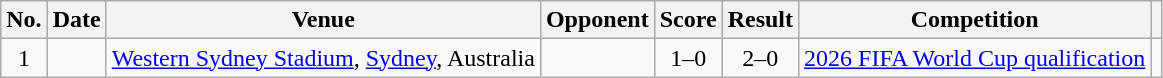<table class="wikitable sortable">
<tr>
<th scope="col">No.</th>
<th scope="col">Date</th>
<th scope="col">Venue</th>
<th scope="col">Opponent</th>
<th scope="col">Score</th>
<th scope="col">Result</th>
<th scope="col">Competition</th>
<th scope="col" class="unsortable"></th>
</tr>
<tr>
<td style="text-align:center">1</td>
<td></td>
<td><a href='#'>Western Sydney Stadium</a>, <a href='#'>Sydney</a>, Australia</td>
<td></td>
<td style="text-align:center">1–0</td>
<td style="text-align:center">2–0</td>
<td><a href='#'>2026 FIFA World Cup qualification</a></td>
<td></td>
</tr>
</table>
